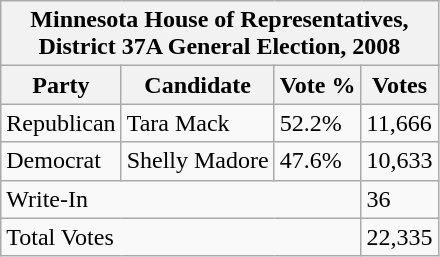<table class="wikitable">
<tr>
<th colspan="4"><strong>Minnesota House of Representatives,</strong><br><strong>District 37A General Election, 2008</strong></th>
</tr>
<tr>
<th>Party</th>
<th>Candidate</th>
<th>Vote %</th>
<th>Votes</th>
</tr>
<tr>
<td>Republican</td>
<td>Tara Mack</td>
<td>52.2%</td>
<td>11,666</td>
</tr>
<tr>
<td>Democrat</td>
<td>Shelly Madore</td>
<td>47.6%</td>
<td>10,633</td>
</tr>
<tr>
<td colspan="3">Write-In</td>
<td>36</td>
</tr>
<tr>
<td colspan="3">Total Votes</td>
<td>22,335</td>
</tr>
</table>
